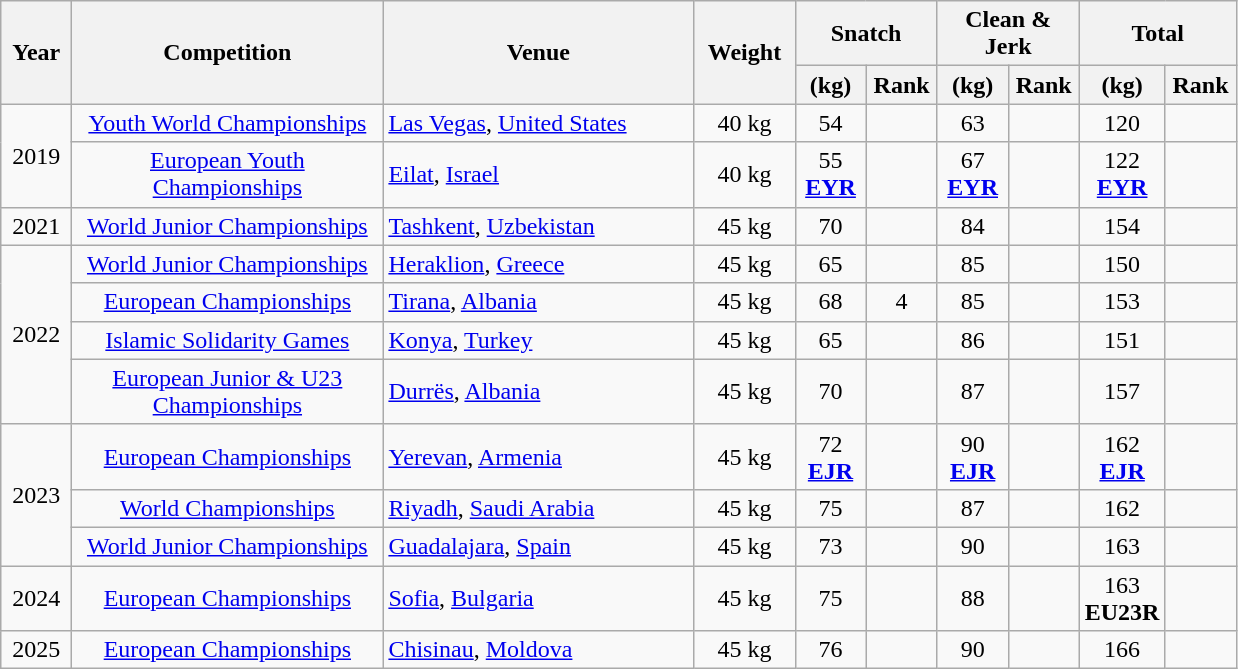<table class = "wikitable" style="text-align:center;">
<tr>
<th rowspan=2 width=40>Year</th>
<th rowspan=2 width=200>Competition</th>
<th rowspan=2 width=200>Venue</th>
<th rowspan=2 width=60>Weight</th>
<th colspan=2>Snatch</th>
<th colspan=2>Clean & Jerk</th>
<th colspan=2>Total</th>
</tr>
<tr>
<th width=40>(kg)</th>
<th width=40>Rank</th>
<th width=40>(kg)</th>
<th width=40>Rank</th>
<th width=40>(kg)</th>
<th width=40>Rank</th>
</tr>
<tr>
<td rowspan=2>2019</td>
<td><a href='#'>Youth World  Championships</a></td>
<td align=left> <a href='#'>Las Vegas</a>, <a href='#'>United States</a></td>
<td>40 kg</td>
<td>54</td>
<td></td>
<td>63</td>
<td></td>
<td>120</td>
<td></td>
</tr>
<tr>
<td><a href='#'>European Youth Championships</a></td>
<td align=left> <a href='#'>Eilat</a>, <a href='#'>Israel</a></td>
<td>40 kg</td>
<td>55<br><strong><a href='#'>EYR</a></strong></td>
<td></td>
<td>67<br><strong><a href='#'>EYR</a></strong></td>
<td></td>
<td>122<br><strong><a href='#'>EYR</a></strong></td>
<td></td>
</tr>
<tr>
<td>2021</td>
<td><a href='#'>World Junior Championships</a></td>
<td align=left> <a href='#'>Tashkent</a>, <a href='#'>Uzbekistan</a></td>
<td>45 kg</td>
<td>70</td>
<td></td>
<td>84</td>
<td></td>
<td>154</td>
<td></td>
</tr>
<tr>
<td rowspan=4>2022</td>
<td><a href='#'>World Junior Championships</a></td>
<td align=left> <a href='#'>Heraklion</a>, <a href='#'>Greece</a></td>
<td>45 kg</td>
<td>65</td>
<td></td>
<td>85</td>
<td></td>
<td>150</td>
<td></td>
</tr>
<tr>
<td><a href='#'>European Championships</a></td>
<td align=left> <a href='#'>Tirana</a>, <a href='#'>Albania</a></td>
<td>45 kg</td>
<td>68</td>
<td>4</td>
<td>85</td>
<td></td>
<td>153</td>
<td></td>
</tr>
<tr>
<td><a href='#'>Islamic Solidarity Games</a></td>
<td align=left> <a href='#'>Konya</a>, <a href='#'>Turkey</a></td>
<td>45 kg</td>
<td>65</td>
<td></td>
<td>86</td>
<td></td>
<td>151</td>
<td></td>
</tr>
<tr>
<td><a href='#'>European Junior & U23 Championships</a></td>
<td align=left> <a href='#'>Durrës</a>, <a href='#'>Albania</a></td>
<td>45 kg</td>
<td>70</td>
<td></td>
<td>87</td>
<td></td>
<td>157</td>
<td></td>
</tr>
<tr>
<td rowspan=3>2023</td>
<td><a href='#'>European Championships</a></td>
<td align=left> <a href='#'>Yerevan</a>, <a href='#'>Armenia</a></td>
<td>45 kg</td>
<td>72 <br><strong><a href='#'>EJR</a></strong></td>
<td></td>
<td>90<br><strong><a href='#'>EJR</a></strong></td>
<td></td>
<td>162<br><strong><a href='#'>EJR</a></strong></td>
<td></td>
</tr>
<tr>
<td><a href='#'>World Championships</a></td>
<td align=left> <a href='#'>Riyadh</a>, <a href='#'>Saudi Arabia</a></td>
<td>45 kg</td>
<td>75</td>
<td></td>
<td>87</td>
<td></td>
<td>162</td>
<td></td>
</tr>
<tr>
<td><a href='#'>World Junior Championships</a></td>
<td align=left> <a href='#'>Guadalajara</a>, <a href='#'>Spain</a></td>
<td>45 kg</td>
<td>73</td>
<td></td>
<td>90</td>
<td></td>
<td>163</td>
<td></td>
</tr>
<tr>
<td>2024</td>
<td><a href='#'>European Championships</a></td>
<td align=left> <a href='#'>Sofia</a>, <a href='#'>Bulgaria</a></td>
<td>45 kg</td>
<td>75</td>
<td></td>
<td>88</td>
<td></td>
<td>163<br><strong>EU23R</strong></td>
<td></td>
</tr>
<tr>
<td>2025</td>
<td><a href='#'>European Championships</a></td>
<td align=left> <a href='#'>Chisinau</a>, <a href='#'>Moldova</a></td>
<td>45 kg</td>
<td>76</td>
<td></td>
<td>90</td>
<td></td>
<td>166</td>
<td></td>
</tr>
</table>
